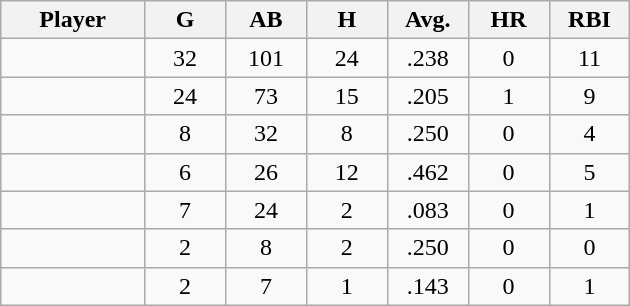<table class="wikitable sortable">
<tr>
<th bgcolor="#DDDDFF" width="16%">Player</th>
<th bgcolor="#DDDDFF" width="9%">G</th>
<th bgcolor="#DDDDFF" width="9%">AB</th>
<th bgcolor="#DDDDFF" width="9%">H</th>
<th bgcolor="#DDDDFF" width="9%">Avg.</th>
<th bgcolor="#DDDDFF" width="9%">HR</th>
<th bgcolor="#DDDDFF" width="9%">RBI</th>
</tr>
<tr align="center">
<td></td>
<td>32</td>
<td>101</td>
<td>24</td>
<td>.238</td>
<td>0</td>
<td>11</td>
</tr>
<tr align="center">
<td></td>
<td>24</td>
<td>73</td>
<td>15</td>
<td>.205</td>
<td>1</td>
<td>9</td>
</tr>
<tr align="center">
<td></td>
<td>8</td>
<td>32</td>
<td>8</td>
<td>.250</td>
<td>0</td>
<td>4</td>
</tr>
<tr align="center">
<td></td>
<td>6</td>
<td>26</td>
<td>12</td>
<td>.462</td>
<td>0</td>
<td>5</td>
</tr>
<tr align="center">
<td></td>
<td>7</td>
<td>24</td>
<td>2</td>
<td>.083</td>
<td>0</td>
<td>1</td>
</tr>
<tr align="center">
<td></td>
<td>2</td>
<td>8</td>
<td>2</td>
<td>.250</td>
<td>0</td>
<td>0</td>
</tr>
<tr align="center">
<td></td>
<td>2</td>
<td>7</td>
<td>1</td>
<td>.143</td>
<td>0</td>
<td>1</td>
</tr>
</table>
